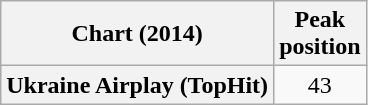<table class="wikitable plainrowheaders" style="text-align:center">
<tr>
<th scope="col">Chart (2014)</th>
<th scope="col">Peak<br>position</th>
</tr>
<tr>
<th scope="row">Ukraine Airplay (TopHit)</th>
<td>43</td>
</tr>
</table>
